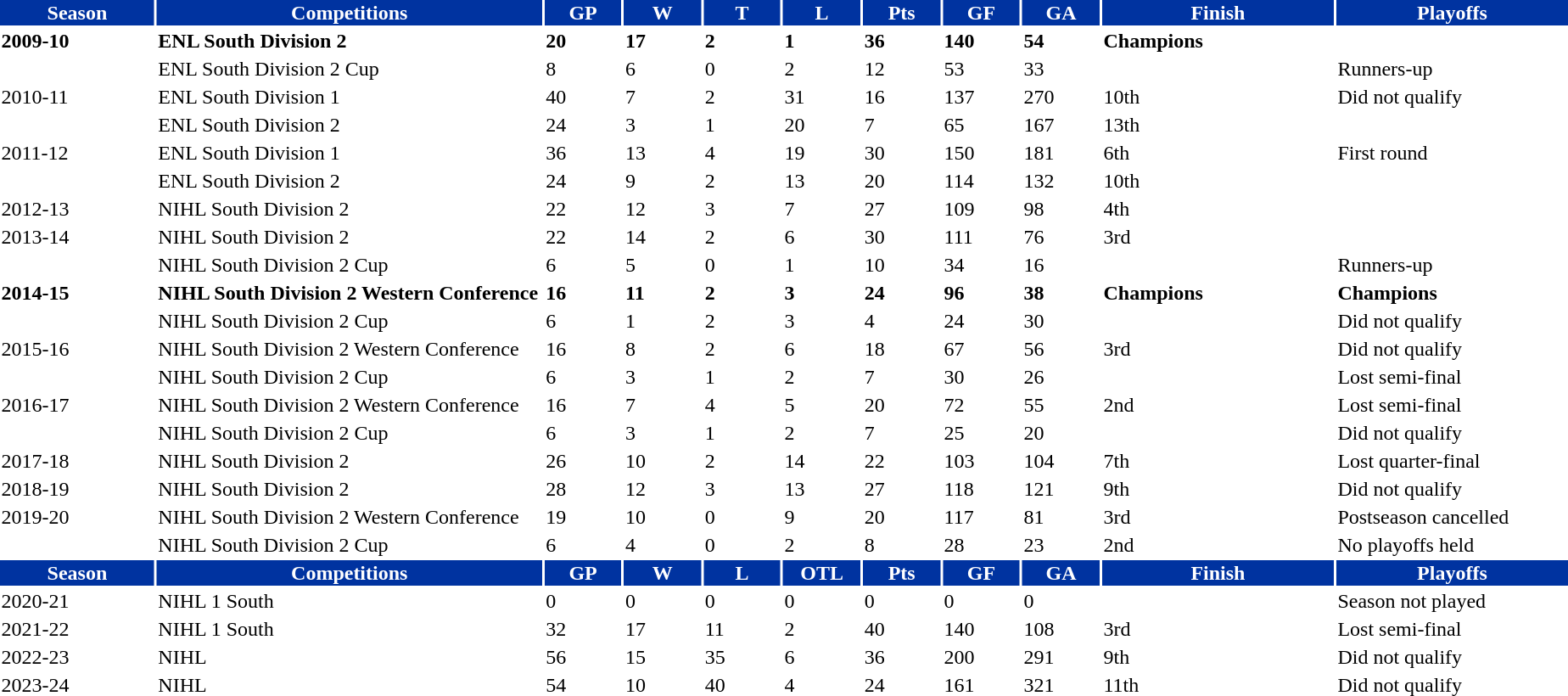<table>
<tr style="background:#0033A0; color:white">
<th width=10%>Season</th>
<th width=25%>Competitions</th>
<th width=5%>GP</th>
<th width=5%>W</th>
<th width=5%>T</th>
<th width=5%>L</th>
<th width=5%>Pts</th>
<th width=5%>GF</th>
<th width=5%>GA</th>
<th width=15%>Finish</th>
<th width=15%>Playoffs</th>
</tr>
<tr>
<td><strong>2009-10</strong></td>
<td><strong>ENL South Division 2</strong></td>
<td><strong>20</strong></td>
<td><strong>17</strong></td>
<td><strong>2</strong></td>
<td><strong>1</strong></td>
<td><strong>36</strong></td>
<td><strong>140</strong></td>
<td><strong>54</strong></td>
<td><strong>Champions</strong></td>
</tr>
<tr>
<td></td>
<td>ENL South Division 2 Cup</td>
<td>8</td>
<td>6</td>
<td>0</td>
<td>2</td>
<td>12</td>
<td>53</td>
<td>33</td>
<td></td>
<td>Runners-up</td>
</tr>
<tr>
<td>2010-11</td>
<td>ENL South Division 1</td>
<td>40</td>
<td>7</td>
<td>2</td>
<td>31</td>
<td>16</td>
<td>137</td>
<td>270</td>
<td>10th</td>
<td>Did not qualify</td>
</tr>
<tr>
<td></td>
<td>ENL South Division 2</td>
<td>24</td>
<td>3</td>
<td>1</td>
<td>20</td>
<td>7</td>
<td>65</td>
<td>167</td>
<td>13th</td>
<td></td>
</tr>
<tr>
<td>2011-12</td>
<td>ENL South Division 1</td>
<td>36</td>
<td>13</td>
<td>4</td>
<td>19</td>
<td>30</td>
<td>150</td>
<td>181</td>
<td>6th</td>
<td>First round</td>
</tr>
<tr>
<td></td>
<td>ENL South Division 2</td>
<td>24</td>
<td>9</td>
<td>2</td>
<td>13</td>
<td>20</td>
<td>114</td>
<td>132</td>
<td>10th</td>
<td></td>
</tr>
<tr>
<td>2012-13</td>
<td>NIHL South Division 2</td>
<td>22</td>
<td>12</td>
<td>3</td>
<td>7</td>
<td>27</td>
<td>109</td>
<td>98</td>
<td>4th</td>
<td></td>
</tr>
<tr>
<td>2013-14</td>
<td>NIHL South Division 2</td>
<td>22</td>
<td>14</td>
<td>2</td>
<td>6</td>
<td>30</td>
<td>111</td>
<td>76</td>
<td>3rd</td>
<td></td>
</tr>
<tr>
<td></td>
<td>NIHL South Division 2 Cup</td>
<td>6</td>
<td>5</td>
<td>0</td>
<td>1</td>
<td>10</td>
<td>34</td>
<td>16</td>
<td></td>
<td>Runners-up</td>
</tr>
<tr>
<td><strong>2014-15</strong></td>
<td><strong>NIHL South Division 2 Western Conference</strong></td>
<td><strong>16</strong></td>
<td><strong>11</strong></td>
<td><strong>2</strong></td>
<td><strong>3</strong></td>
<td><strong>24</strong></td>
<td><strong>96</strong></td>
<td><strong>38</strong></td>
<td><strong>Champions</strong></td>
<td><strong>Champions</strong></td>
</tr>
<tr>
<td></td>
<td>NIHL South Division 2 Cup</td>
<td>6</td>
<td>1</td>
<td>2</td>
<td>3</td>
<td>4</td>
<td>24</td>
<td>30</td>
<td></td>
<td>Did not qualify</td>
</tr>
<tr>
<td>2015-16</td>
<td>NIHL South Division 2 Western Conference</td>
<td>16</td>
<td>8</td>
<td>2</td>
<td>6</td>
<td>18</td>
<td>67</td>
<td>56</td>
<td>3rd</td>
<td>Did not qualify</td>
</tr>
<tr>
<td></td>
<td>NIHL South Division 2 Cup</td>
<td>6</td>
<td>3</td>
<td>1</td>
<td>2</td>
<td>7</td>
<td>30</td>
<td>26</td>
<td></td>
<td>Lost semi-final</td>
</tr>
<tr>
<td>2016-17</td>
<td>NIHL South Division 2 Western Conference</td>
<td>16</td>
<td>7</td>
<td>4</td>
<td>5</td>
<td>20</td>
<td>72</td>
<td>55</td>
<td>2nd</td>
<td>Lost semi-final</td>
</tr>
<tr>
<td></td>
<td>NIHL South Division 2 Cup</td>
<td>6</td>
<td>3</td>
<td>1</td>
<td>2</td>
<td>7</td>
<td>25</td>
<td>20</td>
<td></td>
<td>Did not qualify</td>
</tr>
<tr>
<td>2017-18</td>
<td>NIHL South Division 2</td>
<td>26</td>
<td>10</td>
<td>2</td>
<td>14</td>
<td>22</td>
<td>103</td>
<td>104</td>
<td>7th</td>
<td>Lost quarter-final</td>
</tr>
<tr>
<td>2018-19</td>
<td>NIHL South Division 2</td>
<td>28</td>
<td>12</td>
<td>3</td>
<td>13</td>
<td>27</td>
<td>118</td>
<td>121</td>
<td>9th</td>
<td>Did not qualify</td>
</tr>
<tr>
<td>2019-20</td>
<td>NIHL South Division 2 Western Conference</td>
<td>19</td>
<td>10</td>
<td>0</td>
<td>9</td>
<td>20</td>
<td>117</td>
<td>81</td>
<td>3rd</td>
<td>Postseason cancelled</td>
</tr>
<tr>
<td></td>
<td>NIHL South Division 2 Cup</td>
<td>6</td>
<td>4</td>
<td>0</td>
<td>2</td>
<td>8</td>
<td>28</td>
<td>23</td>
<td>2nd</td>
<td>No playoffs held</td>
<td></td>
<td></td>
<td></td>
<td></td>
<td></td>
<td></td>
<td></td>
</tr>
<tr style="background:#0033A0; color:white">
<th width=10%>Season</th>
<th width=25%>Competitions</th>
<th width=5%>GP</th>
<th width=5%>W</th>
<th width=5%>L</th>
<th width=5%>OTL</th>
<th width=5%>Pts</th>
<th width=5%>GF</th>
<th width=5%>GA</th>
<th width=15%>Finish</th>
<th width=15%>Playoffs</th>
</tr>
<tr>
<td>2020-21</td>
<td>NIHL 1 South</td>
<td>0</td>
<td>0</td>
<td>0</td>
<td>0</td>
<td>0</td>
<td>0</td>
<td>0</td>
<td></td>
<td>Season not played</td>
<td></td>
<td></td>
<td></td>
<td></td>
<td></td>
<td></td>
<td></td>
</tr>
<tr>
<td>2021-22</td>
<td>NIHL 1 South</td>
<td>32</td>
<td>17</td>
<td>11</td>
<td>2</td>
<td>40</td>
<td>140</td>
<td>108</td>
<td>3rd</td>
<td>Lost semi-final</td>
<td></td>
<td></td>
<td></td>
<td></td>
<td></td>
<td></td>
<td></td>
</tr>
<tr>
<td>2022-23</td>
<td>NIHL</td>
<td>56</td>
<td>15</td>
<td>35</td>
<td>6</td>
<td>36</td>
<td>200</td>
<td>291</td>
<td>9th</td>
<td>Did not qualify</td>
<td></td>
<td></td>
<td></td>
<td></td>
<td></td>
<td></td>
<td></td>
</tr>
<tr>
<td>2023-24</td>
<td>NIHL</td>
<td>54</td>
<td>10</td>
<td>40</td>
<td>4</td>
<td>24</td>
<td>161</td>
<td>321</td>
<td>11th</td>
<td>Did not qualify</td>
<td></td>
<td></td>
<td></td>
<td></td>
<td></td>
<td></td>
<td></td>
</tr>
</table>
